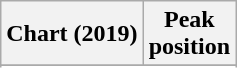<table class="wikitable sortable plainrowheaders" style="text-align:center">
<tr>
<th scope="col">Chart (2019)</th>
<th scope="col">Peak<br> position</th>
</tr>
<tr>
</tr>
<tr>
</tr>
<tr>
</tr>
</table>
